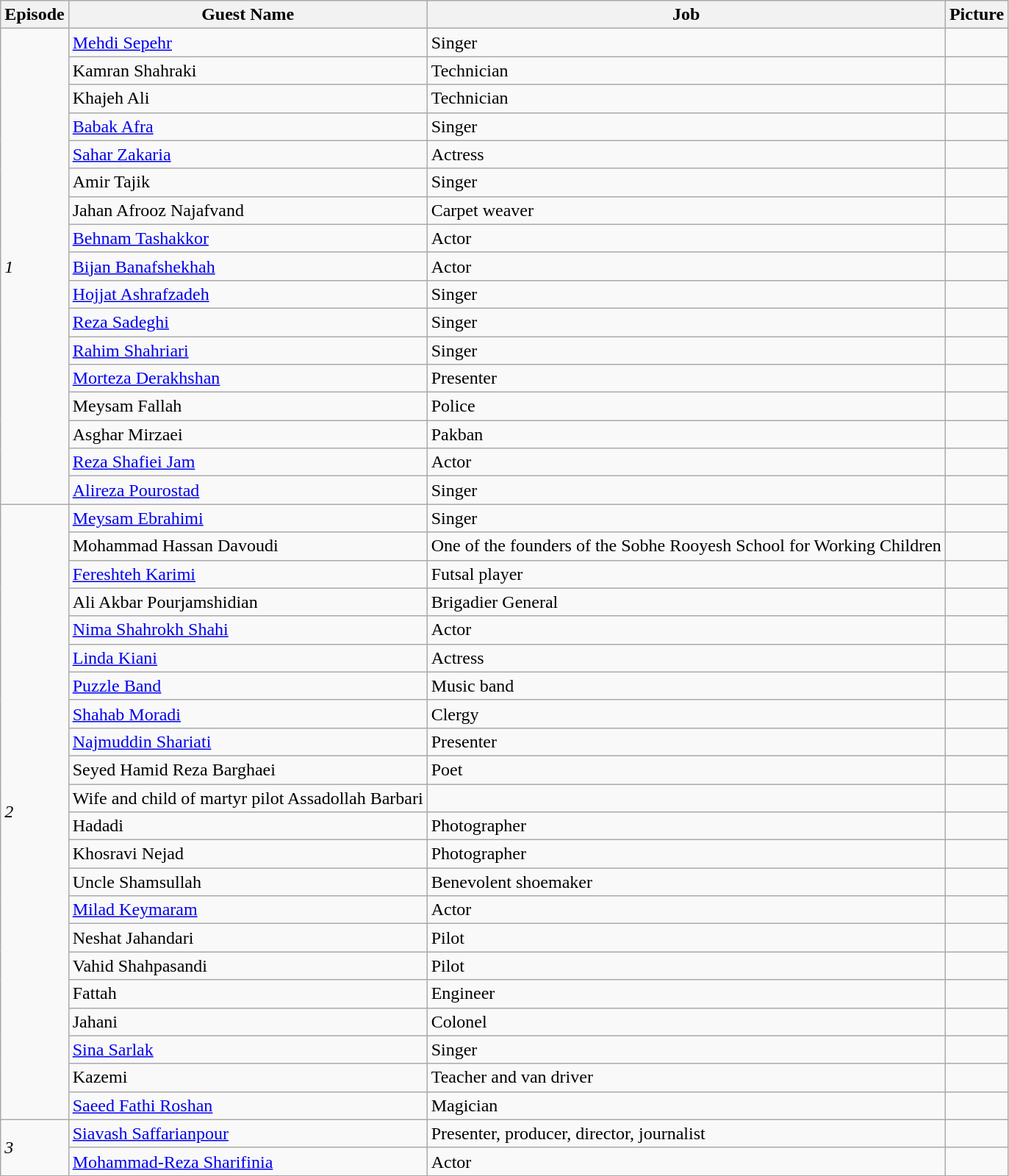<table class="wikitable">
<tr>
<th>Episode</th>
<th>Guest Name</th>
<th>Job</th>
<th>Picture</th>
</tr>
<tr>
<td rowspan="17"><em>1</em></td>
<td><a href='#'>Mehdi Sepehr</a></td>
<td>Singer</td>
<td></td>
</tr>
<tr>
<td>Kamran Shahraki</td>
<td>Technician</td>
<td></td>
</tr>
<tr>
<td>Khajeh Ali</td>
<td>Technician</td>
<td></td>
</tr>
<tr>
<td><a href='#'>Babak Afra</a></td>
<td>Singer</td>
<td></td>
</tr>
<tr>
<td><a href='#'>Sahar Zakaria</a></td>
<td>Actress</td>
<td></td>
</tr>
<tr>
<td>Amir Tajik</td>
<td>Singer</td>
<td></td>
</tr>
<tr>
<td>Jahan Afrooz Najafvand</td>
<td>Carpet weaver</td>
<td></td>
</tr>
<tr>
<td><a href='#'>Behnam Tashakkor</a></td>
<td>Actor</td>
<td></td>
</tr>
<tr>
<td><a href='#'>Bijan Banafshekhah</a></td>
<td>Actor</td>
<td></td>
</tr>
<tr>
<td><a href='#'>Hojjat Ashrafzadeh</a></td>
<td>Singer</td>
<td></td>
</tr>
<tr>
<td><a href='#'>Reza Sadeghi</a></td>
<td>Singer</td>
<td></td>
</tr>
<tr>
<td><a href='#'>Rahim Shahriari</a></td>
<td>Singer</td>
<td></td>
</tr>
<tr>
<td><a href='#'>Morteza Derakhshan</a></td>
<td>Presenter</td>
<td></td>
</tr>
<tr>
<td>Meysam Fallah</td>
<td>Police</td>
<td></td>
</tr>
<tr>
<td>Asghar Mirzaei</td>
<td>Pakban</td>
<td></td>
</tr>
<tr>
<td><a href='#'>Reza Shafiei Jam</a></td>
<td>Actor</td>
<td></td>
</tr>
<tr>
<td><a href='#'>Alireza Pourostad</a></td>
<td>Singer</td>
<td></td>
</tr>
<tr>
<td rowspan="22"><em>2</em></td>
<td><a href='#'>Meysam Ebrahimi</a></td>
<td>Singer</td>
<td></td>
</tr>
<tr>
<td>Mohammad Hassan Davoudi</td>
<td>One of the founders of the Sobhe Rooyesh School for Working Children</td>
<td></td>
</tr>
<tr>
<td><a href='#'>Fereshteh Karimi</a></td>
<td>Futsal player</td>
<td></td>
</tr>
<tr>
<td>Ali Akbar Pourjamshidian</td>
<td>Brigadier General</td>
<td></td>
</tr>
<tr>
<td><a href='#'>Nima Shahrokh Shahi</a></td>
<td>Actor</td>
<td></td>
</tr>
<tr>
<td><a href='#'>Linda Kiani</a></td>
<td>Actress</td>
<td></td>
</tr>
<tr>
<td><a href='#'>Puzzle Band</a></td>
<td>Music band</td>
<td></td>
</tr>
<tr>
<td><a href='#'>Shahab Moradi</a></td>
<td>Clergy</td>
<td></td>
</tr>
<tr>
<td><a href='#'>Najmuddin Shariati</a></td>
<td>Presenter</td>
<td></td>
</tr>
<tr>
<td>Seyed Hamid Reza Barghaei</td>
<td>Poet</td>
<td></td>
</tr>
<tr>
<td>Wife and child of martyr pilot Assadollah Barbari</td>
<td></td>
<td></td>
</tr>
<tr>
<td>Hadadi</td>
<td>Photographer</td>
<td></td>
</tr>
<tr>
<td>Khosravi Nejad</td>
<td>Photographer</td>
<td></td>
</tr>
<tr>
<td>Uncle Shamsullah</td>
<td>Benevolent shoemaker</td>
<td></td>
</tr>
<tr>
<td><a href='#'>Milad Keymaram</a></td>
<td>Actor</td>
<td></td>
</tr>
<tr>
<td>Neshat Jahandari</td>
<td>Pilot</td>
<td></td>
</tr>
<tr>
<td>Vahid Shahpasandi</td>
<td>Pilot</td>
<td></td>
</tr>
<tr>
<td>Fattah</td>
<td>Engineer</td>
<td></td>
</tr>
<tr>
<td>Jahani</td>
<td>Colonel</td>
<td></td>
</tr>
<tr>
<td><a href='#'>Sina Sarlak</a></td>
<td>Singer</td>
<td></td>
</tr>
<tr>
<td>Kazemi</td>
<td>Teacher and van driver</td>
<td></td>
</tr>
<tr>
<td><a href='#'>Saeed Fathi Roshan</a></td>
<td>Magician</td>
<td></td>
</tr>
<tr>
<td rowspan="2"><em>3</em></td>
<td><a href='#'>Siavash Saffarianpour</a></td>
<td>Presenter, producer, director, journalist</td>
<td></td>
</tr>
<tr>
<td><a href='#'>Mohammad-Reza Sharifinia</a></td>
<td>Actor</td>
<td></td>
</tr>
</table>
